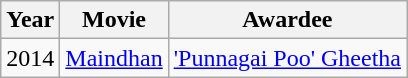<table class="wikitable">
<tr>
<th>Year</th>
<th>Movie</th>
<th>Awardee</th>
</tr>
<tr>
<td>2014</td>
<td><a href='#'>Maindhan</a></td>
<td><a href='#'>'Punnagai Poo' Gheetha</a></td>
</tr>
</table>
